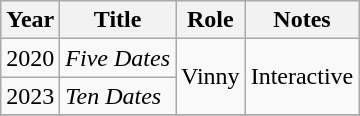<table class="wikitable sortable">
<tr>
<th>Year</th>
<th>Title</th>
<th>Role</th>
<th class="unsortable">Notes</th>
</tr>
<tr>
<td>2020</td>
<td><em>Five Dates</em></td>
<td rowspan="2">Vinny</td>
<td rowspan="2">Interactive</td>
</tr>
<tr>
<td>2023</td>
<td><em>Ten Dates</em></td>
</tr>
<tr>
</tr>
</table>
